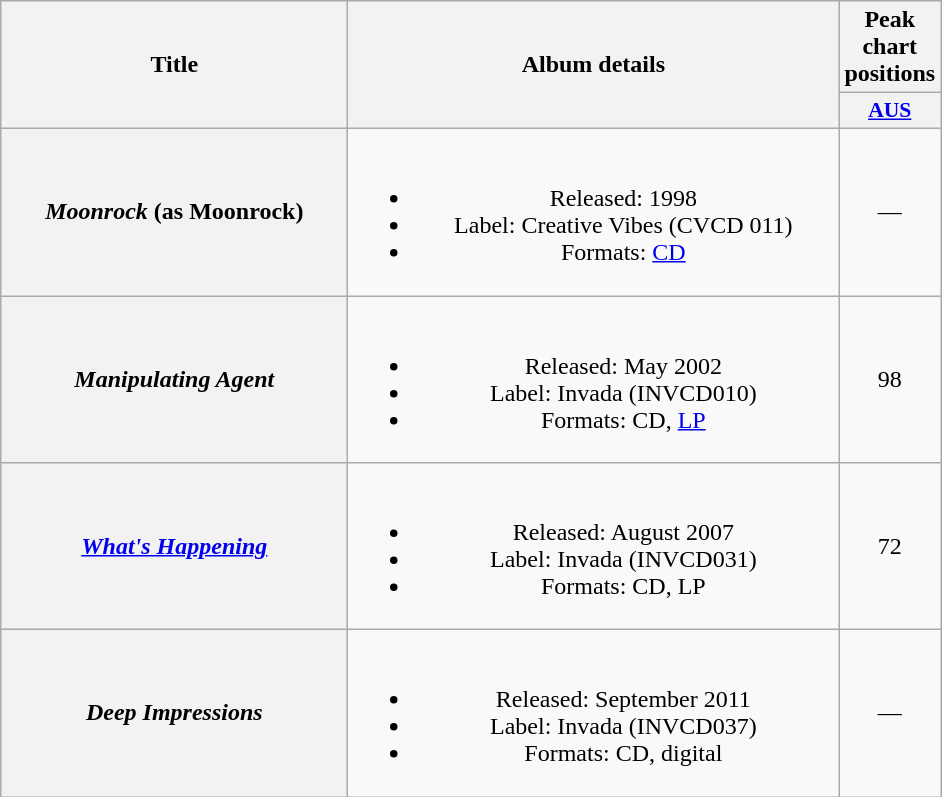<table class="wikitable plainrowheaders" style="text-align:center;">
<tr>
<th scope="col" rowspan="2" style="width:14em;">Title</th>
<th scope="col" rowspan="2" style="width:20em;">Album details</th>
<th scope="col" colspan="1">Peak chart positions</th>
</tr>
<tr>
<th scope="col" style="width:3em;font-size:90%;"><a href='#'>AUS</a><br></th>
</tr>
<tr>
<th scope="row"><em>Moonrock</em> (as Moonrock)</th>
<td><br><ul><li>Released: 1998</li><li>Label: Creative Vibes (CVCD 011)</li><li>Formats: <a href='#'>CD</a></li></ul></td>
<td>—</td>
</tr>
<tr>
<th scope="row"><em>Manipulating Agent</em></th>
<td><br><ul><li>Released: May 2002</li><li>Label: Invada (INVCD010)</li><li>Formats: CD, <a href='#'>LP</a></li></ul></td>
<td>98</td>
</tr>
<tr>
<th scope="row"><em><a href='#'>What's Happening</a></em></th>
<td><br><ul><li>Released: August 2007</li><li>Label: Invada (INVCD031)</li><li>Formats: CD, LP</li></ul></td>
<td>72</td>
</tr>
<tr>
<th scope="row"><em>Deep Impressions</em></th>
<td><br><ul><li>Released: September 2011</li><li>Label: Invada (INVCD037)</li><li>Formats: CD, digital</li></ul></td>
<td>—</td>
</tr>
</table>
